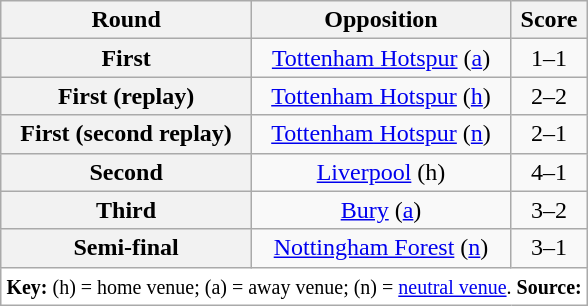<table class="wikitable plainrowheaders" style="text-align:center;margin-left:1em;float:right;">
<tr>
<th>Round</th>
<th>Opposition</th>
<th>Score</th>
</tr>
<tr>
<th scope=row style="text-align:center">First</th>
<td><a href='#'>Tottenham Hotspur</a> (<a href='#'>a</a>)</td>
<td>1–1</td>
</tr>
<tr>
<th scope=row style="text-align:center">First (replay)</th>
<td><a href='#'>Tottenham Hotspur</a> (<a href='#'>h</a>)</td>
<td>2–2</td>
</tr>
<tr>
<th scope=row style="text-align:center">First (second replay)</th>
<td><a href='#'>Tottenham Hotspur</a> (<a href='#'>n</a>)</td>
<td>2–1</td>
</tr>
<tr>
<th scope=row style="text-align:center">Second</th>
<td><a href='#'>Liverpool</a> (h)</td>
<td>4–1</td>
</tr>
<tr>
<th scope=row style="text-align:center">Third</th>
<td><a href='#'>Bury</a> (<a href='#'>a</a>)</td>
<td>3–2</td>
</tr>
<tr>
<th scope=row style="text-align:center">Semi-final</th>
<td><a href='#'>Nottingham Forest</a> (<a href='#'>n</a>)</td>
<td>3–1</td>
</tr>
<tr>
<td colspan="3" style="background-color:white;"><small><strong>Key:</strong> (h) = home venue; (a) = away venue; (n) = <a href='#'>neutral venue</a>. <strong>Source:</strong> </small></td>
</tr>
</table>
